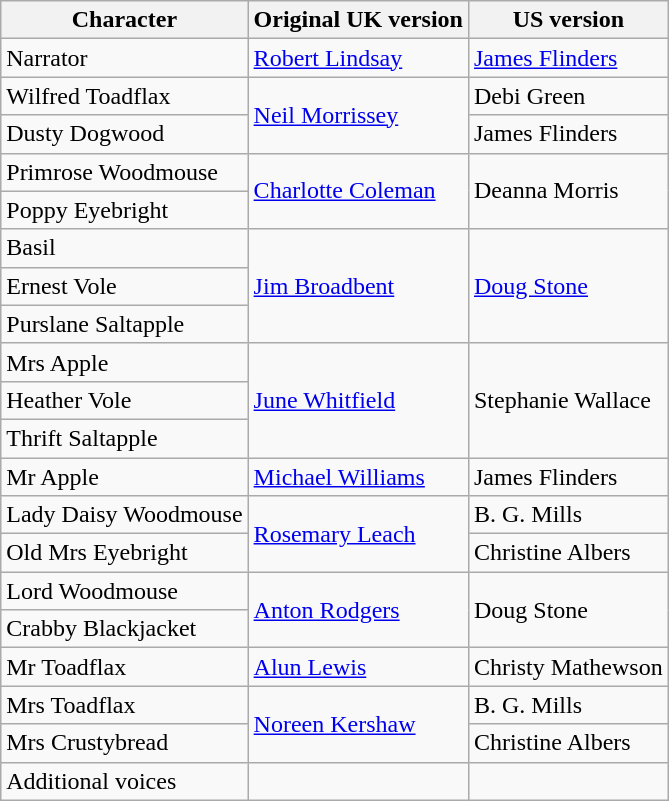<table class="wikitable">
<tr>
<th>Character</th>
<th>Original UK version</th>
<th>US version</th>
</tr>
<tr>
<td>Narrator</td>
<td><a href='#'>Robert Lindsay</a></td>
<td><a href='#'>James Flinders</a></td>
</tr>
<tr>
<td>Wilfred Toadflax</td>
<td rowspan="2"><a href='#'>Neil Morrissey</a></td>
<td>Debi Green</td>
</tr>
<tr>
<td>Dusty Dogwood</td>
<td>James Flinders</td>
</tr>
<tr>
<td>Primrose Woodmouse</td>
<td rowspan="2"><a href='#'>Charlotte Coleman</a></td>
<td rowspan="2">Deanna Morris</td>
</tr>
<tr>
<td>Poppy Eyebright</td>
</tr>
<tr>
<td>Basil</td>
<td rowspan="3"><a href='#'>Jim Broadbent</a></td>
<td rowspan="3"><a href='#'>Doug Stone</a></td>
</tr>
<tr>
<td>Ernest Vole</td>
</tr>
<tr>
<td>Purslane Saltapple</td>
</tr>
<tr>
<td>Mrs Apple</td>
<td rowspan="3"><a href='#'>June Whitfield</a></td>
<td rowspan="3">Stephanie Wallace</td>
</tr>
<tr>
<td>Heather Vole</td>
</tr>
<tr>
<td>Thrift Saltapple</td>
</tr>
<tr>
<td>Mr Apple</td>
<td><a href='#'>Michael Williams</a></td>
<td>James Flinders</td>
</tr>
<tr>
<td>Lady Daisy Woodmouse</td>
<td rowspan="2"><a href='#'>Rosemary Leach</a></td>
<td>B. G. Mills</td>
</tr>
<tr>
<td>Old Mrs Eyebright</td>
<td>Christine Albers</td>
</tr>
<tr>
<td>Lord Woodmouse</td>
<td rowspan="2"><a href='#'>Anton Rodgers</a></td>
<td rowspan="2">Doug Stone</td>
</tr>
<tr>
<td>Crabby Blackjacket</td>
</tr>
<tr>
<td>Mr Toadflax</td>
<td><a href='#'>Alun Lewis</a></td>
<td>Christy Mathewson</td>
</tr>
<tr>
<td>Mrs Toadflax</td>
<td rowspan="2"><a href='#'>Noreen Kershaw</a></td>
<td>B. G. Mills</td>
</tr>
<tr>
<td>Mrs Crustybread</td>
<td>Christine Albers</td>
</tr>
<tr>
<td>Additional voices</td>
<td></td>
<td></td>
</tr>
</table>
